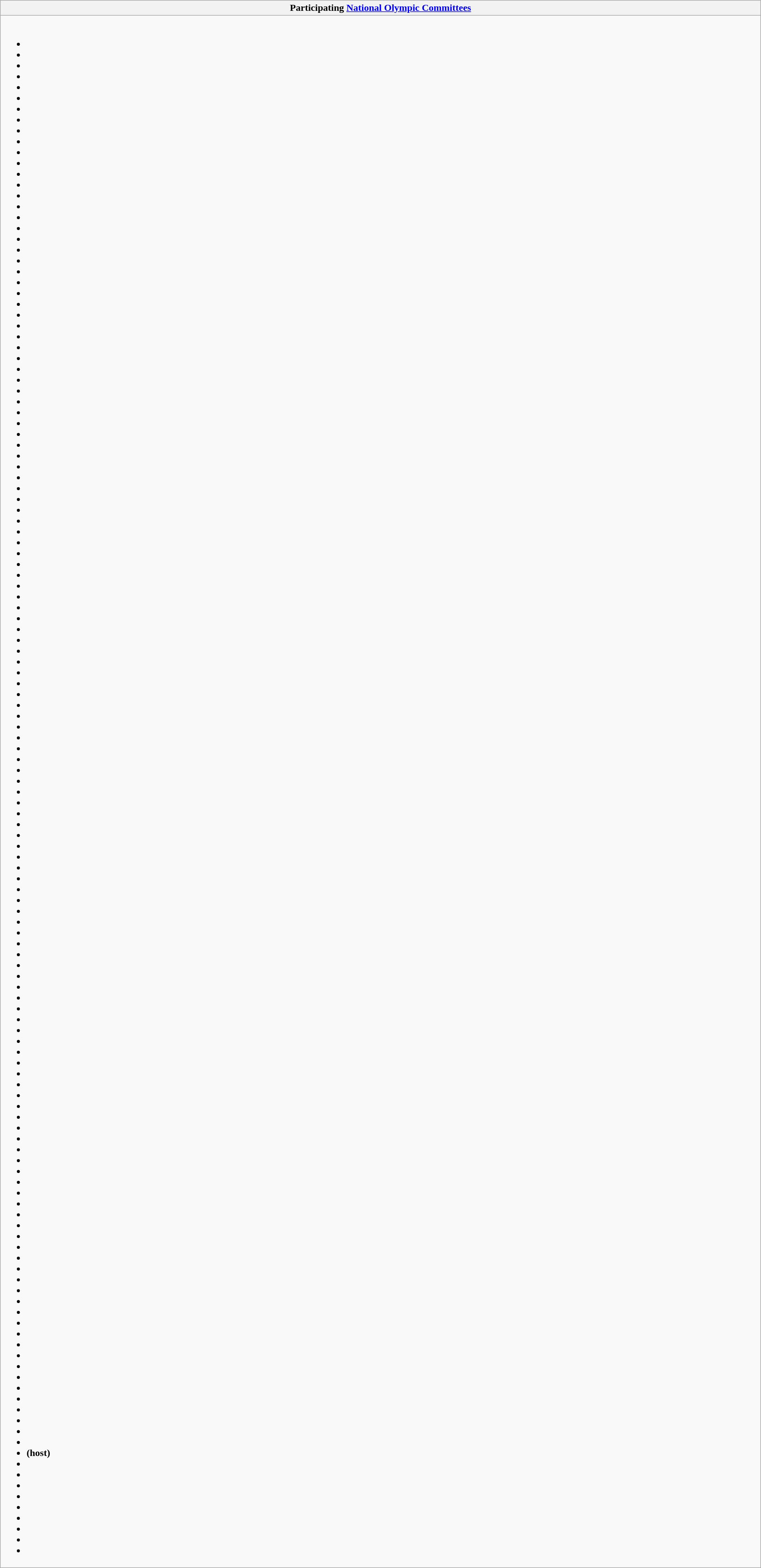<table class="wikitable collapsible" style="width:100%;">
<tr>
<th>Participating <a href='#'>National Olympic Committees</a></th>
</tr>
<tr>
<td><br><ul><li></li><li></li><li></li><li></li><li></li><li></li><li></li><li></li><li></li><li></li><li></li><li></li><li></li><li></li><li></li><li></li><li></li><li></li><li></li><li></li><li></li><li></li><li></li><li></li><li></li><li></li><li></li><li></li><li></li><li></li><li></li><li></li><li></li><li></li><li></li><li></li><li></li><li></li><li></li><li></li><li></li><li></li><li></li><li></li><li></li><li></li><li></li><li></li><li></li><li></li><li></li><li></li><li></li><li></li><li></li><li></li><li></li><li></li><li></li><li></li><li></li><li></li><li></li><li></li><li></li><li></li><li></li><li></li><li></li><li></li><li></li><li></li><li></li><li></li><li></li><li></li><li></li><li></li><li></li><li></li><li></li><li></li><li></li><li></li><li></li><li></li><li></li><li></li><li></li><li></li><li></li><li></li><li></li><li></li><li></li><li></li><li></li><li></li><li></li><li></li><li></li><li></li><li></li><li></li><li></li><li></li><li></li><li></li><li></li><li></li><li></li><li></li><li></li><li></li><li></li><li></li><li></li><li></li><li></li><li></li><li></li><li></li><li></li><li></li><li></li><li></li><li></li><li></li><li></li><li></li><li> <strong>(host)</strong></li><li></li><li></li><li></li><li></li><li></li><li></li><li></li><li></li><li></li></ul></td>
</tr>
</table>
